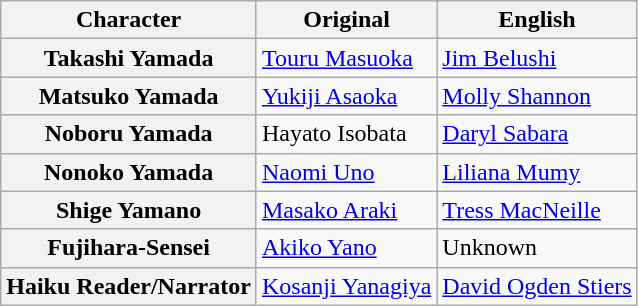<table class="wikitable">
<tr>
<th>Character</th>
<th>Original</th>
<th>English</th>
</tr>
<tr>
<th>Takashi Yamada</th>
<td><a href='#'>Touru Masuoka</a></td>
<td><a href='#'>Jim Belushi</a></td>
</tr>
<tr>
<th>Matsuko Yamada</th>
<td><a href='#'>Yukiji Asaoka</a></td>
<td><a href='#'>Molly Shannon</a></td>
</tr>
<tr>
<th>Noboru Yamada</th>
<td>Hayato Isobata</td>
<td><a href='#'>Daryl Sabara</a></td>
</tr>
<tr>
<th>Nonoko Yamada</th>
<td><a href='#'>Naomi Uno</a></td>
<td><a href='#'>Liliana Mumy</a></td>
</tr>
<tr>
<th>Shige Yamano</th>
<td><a href='#'>Masako Araki</a></td>
<td><a href='#'>Tress MacNeille</a></td>
</tr>
<tr>
<th>Fujihara-Sensei</th>
<td><a href='#'>Akiko Yano</a></td>
<td>Unknown</td>
</tr>
<tr>
<th>Haiku Reader/Narrator</th>
<td><a href='#'>Kosanji Yanagiya</a></td>
<td><a href='#'>David Ogden Stiers</a></td>
</tr>
</table>
